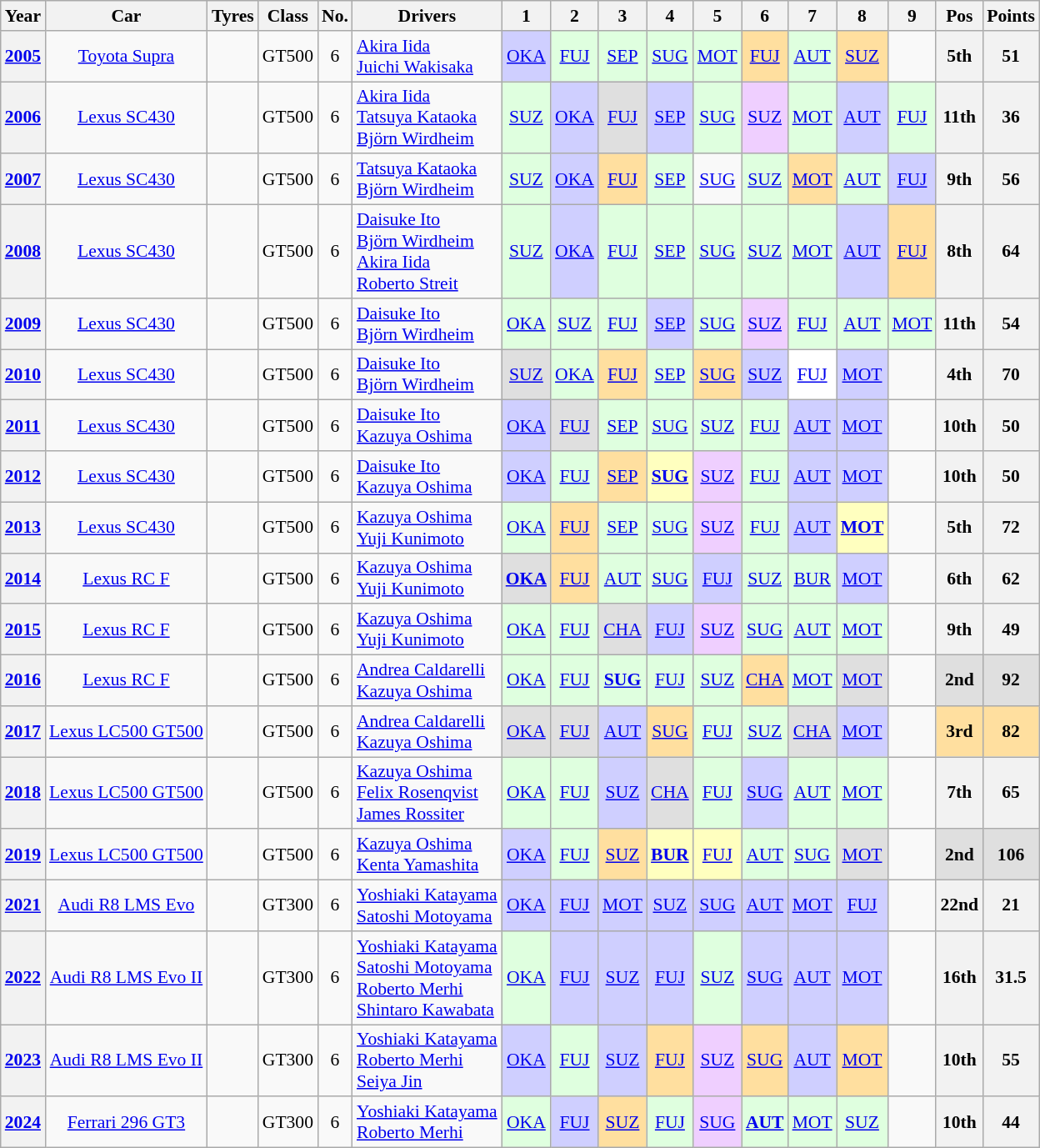<table class="wikitable" style="text-align:center; font-size:90%">
<tr>
<th>Year</th>
<th>Car</th>
<th>Tyres</th>
<th>Class</th>
<th>No.</th>
<th>Drivers</th>
<th>1</th>
<th>2</th>
<th>3</th>
<th>4</th>
<th>5</th>
<th>6</th>
<th>7</th>
<th>8</th>
<th>9</th>
<th>Pos</th>
<th>Points</th>
</tr>
<tr>
<th><a href='#'>2005</a></th>
<td><a href='#'>Toyota Supra</a></td>
<td></td>
<td>GT500</td>
<td>6</td>
<td align="left"> <a href='#'>Akira Iida</a><br> <a href='#'>Juichi Wakisaka</a></td>
<td style="background:#cfcfff;"><a href='#'>OKA</a><br></td>
<td style="background:#dfffdf;"><a href='#'>FUJ</a><br></td>
<td style="background:#dfffdf;"><a href='#'>SEP</a><br></td>
<td style="background:#dfffdf;"><a href='#'>SUG</a><br></td>
<td style="background:#dfffdf;"><a href='#'>MOT</a><br></td>
<td style="background:#ffdf9f;"><a href='#'>FUJ</a><br></td>
<td style="background:#dfffdf;"><a href='#'>AUT</a><br></td>
<td style="background:#ffdf9f;"><a href='#'>SUZ</a><br></td>
<td></td>
<th>5th</th>
<th>51</th>
</tr>
<tr>
<th><a href='#'>2006</a></th>
<td><a href='#'>Lexus SC430</a></td>
<td></td>
<td>GT500</td>
<td>6</td>
<td align="left"> <a href='#'>Akira Iida</a><br> <a href='#'>Tatsuya Kataoka</a><br> <a href='#'>Björn Wirdheim</a></td>
<td style="background:#dfffdf;"><a href='#'>SUZ</a><br></td>
<td style="background:#cfcfff;"><a href='#'>OKA</a><br></td>
<td style="background:#DFDFDF;"><a href='#'>FUJ</a><br></td>
<td style="background:#cfcfff;"><a href='#'>SEP</a><br></td>
<td style="background:#dfffdf;"><a href='#'>SUG</a><br></td>
<td style="background:#efcfff;"><a href='#'>SUZ</a><br></td>
<td style="background:#dfffdf;"><a href='#'>MOT</a><br></td>
<td style="background:#cfcfff;"><a href='#'>AUT</a><br></td>
<td style="background:#dfffdf;"><a href='#'>FUJ</a><br></td>
<th>11th</th>
<th>36</th>
</tr>
<tr>
<th><a href='#'>2007</a></th>
<td><a href='#'>Lexus SC430</a></td>
<td></td>
<td>GT500</td>
<td>6</td>
<td align="left"> <a href='#'>Tatsuya Kataoka</a><br> <a href='#'>Björn Wirdheim</a></td>
<td style="background:#dfffdf;"><a href='#'>SUZ</a><br></td>
<td style="background:#cfcfff;"><a href='#'>OKA</a><br></td>
<td style="background:#ffdf9f;"><a href='#'>FUJ</a><br></td>
<td style="background:#dfffdf;"><a href='#'>SEP</a><br></td>
<td><a href='#'>SUG</a><br></td>
<td style="background:#dfffdf;"><a href='#'>SUZ</a><br></td>
<td style="background:#ffdf9f;"><a href='#'>MOT</a><br></td>
<td style="background:#dfffdf;"><a href='#'>AUT</a><br></td>
<td style="background:#cfcfff;"><a href='#'>FUJ</a><br></td>
<th>9th</th>
<th>56</th>
</tr>
<tr>
<th><a href='#'>2008</a></th>
<td><a href='#'>Lexus SC430</a></td>
<td></td>
<td>GT500</td>
<td>6</td>
<td align="left"> <a href='#'>Daisuke Ito</a><br> <a href='#'>Björn Wirdheim</a><br> <a href='#'>Akira Iida</a><br> <a href='#'>Roberto Streit</a></td>
<td style="background:#dfffdf;"><a href='#'>SUZ</a><br></td>
<td style="background:#cfcfff;"><a href='#'>OKA</a><br></td>
<td style="background:#dfffdf;"><a href='#'>FUJ</a><br></td>
<td style="background:#dfffdf;"><a href='#'>SEP</a><br></td>
<td style="background:#dfffdf;"><a href='#'>SUG</a><br></td>
<td style="background:#dfffdf;"><a href='#'>SUZ</a><br></td>
<td style="background:#dfffdf;"><a href='#'>MOT</a><br></td>
<td style="background:#cfcfff;"><a href='#'>AUT</a><br></td>
<td style="background:#ffdf9f;"><a href='#'>FUJ</a><br></td>
<th>8th</th>
<th>64</th>
</tr>
<tr>
<th><a href='#'>2009</a></th>
<td><a href='#'>Lexus SC430</a></td>
<td></td>
<td>GT500</td>
<td>6</td>
<td align="left"> <a href='#'>Daisuke Ito</a><br> <a href='#'>Björn Wirdheim</a></td>
<td style="background:#dfffdf;"><a href='#'>OKA</a><br></td>
<td style="background:#dfffdf;"><a href='#'>SUZ</a><br></td>
<td style="background:#dfffdf;"><a href='#'>FUJ</a><br></td>
<td style="background:#cfcfff;"><a href='#'>SEP</a><br></td>
<td style="background:#dfffdf;"><a href='#'>SUG</a><br></td>
<td style="background:#efcfff;"><a href='#'>SUZ</a><br></td>
<td style="background:#dfffdf;"><a href='#'>FUJ</a><br></td>
<td style="background:#dfffdf;"><a href='#'>AUT</a><br></td>
<td style="background:#dfffdf;"><a href='#'>MOT</a><br></td>
<th>11th</th>
<th>54</th>
</tr>
<tr>
<th><a href='#'>2010</a></th>
<td><a href='#'>Lexus SC430</a></td>
<td></td>
<td>GT500</td>
<td>6</td>
<td align="left"> <a href='#'>Daisuke Ito</a><br> <a href='#'>Björn Wirdheim</a></td>
<td style="background:#dfdfdf;"><a href='#'>SUZ</a><br></td>
<td style="background:#dfffdf;"><a href='#'>OKA</a><br></td>
<td style="background:#ffdf9f;"><a href='#'>FUJ</a><br></td>
<td style="background:#dfffdf;"><a href='#'>SEP</a><br></td>
<td style="background:#ffdf9f;"><a href='#'>SUG</a><br></td>
<td style="background:#cfcfff;"><a href='#'>SUZ</a><br></td>
<td style="background:#fff;"><a href='#'>FUJ</a><br></td>
<td style="background:#cfcfff;"><a href='#'>MOT</a><br></td>
<td></td>
<th>4th</th>
<th>70</th>
</tr>
<tr>
<th><a href='#'>2011</a></th>
<td><a href='#'>Lexus SC430</a></td>
<td></td>
<td>GT500</td>
<td>6</td>
<td align="left"> <a href='#'>Daisuke Ito</a><br> <a href='#'>Kazuya Oshima</a></td>
<td style="background:#cfcfff;"><a href='#'>OKA</a><br></td>
<td style="background:#dfdfdf;"><a href='#'>FUJ</a><br></td>
<td style="background:#dfffdf;"><a href='#'>SEP</a><br></td>
<td style="background:#dfffdf;"><a href='#'>SUG</a><br></td>
<td style="background:#dfffdf;"><a href='#'>SUZ</a><br></td>
<td style="background:#dfffdf;"><a href='#'>FUJ</a><br></td>
<td style="background:#cfcfff;"><a href='#'>AUT</a><br></td>
<td style="background:#cfcfff;"><a href='#'>MOT</a><br></td>
<td></td>
<th>10th</th>
<th>50</th>
</tr>
<tr>
<th><a href='#'>2012</a></th>
<td><a href='#'>Lexus SC430</a></td>
<td></td>
<td>GT500</td>
<td>6</td>
<td align="left"> <a href='#'>Daisuke Ito</a><br> <a href='#'>Kazuya Oshima</a></td>
<td style="background:#cfcfff;"><a href='#'>OKA</a><br></td>
<td style="background:#dfffdf;"><a href='#'>FUJ</a><br></td>
<td style="background:#ffdf9f;"><a href='#'>SEP</a><br></td>
<td style="background:#ffffbf;"><a href='#'><strong>SUG</strong></a><br></td>
<td style="background:#efcfff;"><a href='#'>SUZ</a><br></td>
<td style="background:#dfffdf;"><a href='#'>FUJ</a><br></td>
<td style="background:#cfcfff;"><a href='#'>AUT</a><br></td>
<td style="background:#cfcfff;"><a href='#'>MOT</a><br></td>
<td></td>
<th>10th</th>
<th>50</th>
</tr>
<tr>
<th><a href='#'>2013</a></th>
<td><a href='#'>Lexus SC430</a></td>
<td></td>
<td>GT500</td>
<td>6</td>
<td align="left"> <a href='#'>Kazuya Oshima</a><br> <a href='#'>Yuji Kunimoto</a></td>
<td style="background:#dfffdf;"><a href='#'>OKA</a><br></td>
<td style="background:#ffdf9f;"><a href='#'>FUJ</a><br></td>
<td style="background:#dfffdf;"><a href='#'>SEP</a><br></td>
<td style="background:#dfffdf;"><a href='#'>SUG</a><br></td>
<td style="background:#efcfff;"><a href='#'>SUZ</a><br></td>
<td style="background:#dfffdf;"><a href='#'>FUJ</a><br></td>
<td style="background:#cfcfff;"><a href='#'>AUT</a><br></td>
<td style="background:#ffffbf;"><a href='#'><strong>MOT</strong></a><br></td>
<td></td>
<th>5th</th>
<th>72</th>
</tr>
<tr>
<th><a href='#'>2014</a></th>
<td><a href='#'>Lexus RC F</a></td>
<td></td>
<td>GT500</td>
<td>6</td>
<td align="left"> <a href='#'>Kazuya Oshima</a><br> <a href='#'>Yuji Kunimoto</a></td>
<td style="background:#dfdfdf;"><a href='#'><strong>OKA</strong></a><br></td>
<td style="background:#ffdf9f;"><a href='#'>FUJ</a><br></td>
<td style="background:#dfffdf;"><a href='#'>AUT</a><br></td>
<td style="background:#dfffdf;"><a href='#'>SUG</a><br></td>
<td style="background:#cfcfff;"><a href='#'>FUJ</a><br></td>
<td style="background:#dfffdf;"><a href='#'>SUZ</a><br></td>
<td style="background:#dfffdf;"><a href='#'>BUR</a><br></td>
<td style="background:#cfcfff;"><a href='#'>MOT</a><br></td>
<td></td>
<th>6th</th>
<th>62</th>
</tr>
<tr>
<th><a href='#'>2015</a></th>
<td><a href='#'>Lexus RC F</a></td>
<td></td>
<td>GT500</td>
<td>6</td>
<td align="left"> <a href='#'>Kazuya Oshima</a><br> <a href='#'>Yuji Kunimoto</a></td>
<td style="background:#dfffdf;"><a href='#'>OKA</a><br></td>
<td style="background:#dfffdf;"><a href='#'>FUJ</a><br></td>
<td style="background:#dfdfdf;"><a href='#'>CHA</a><br></td>
<td style="background:#cfcfff;"><a href='#'>FUJ</a><br></td>
<td style="background:#efcfff;"><a href='#'>SUZ</a><br></td>
<td style="background:#dfffdf;"><a href='#'>SUG</a><br></td>
<td style="background:#dfffdf;"><a href='#'>AUT</a><br></td>
<td style="background:#dfffdf;"><a href='#'>MOT</a><br></td>
<td></td>
<th>9th</th>
<th>49</th>
</tr>
<tr>
<th><a href='#'>2016</a></th>
<td><a href='#'>Lexus RC F</a></td>
<td></td>
<td>GT500</td>
<td>6</td>
<td align="left"> <a href='#'>Andrea Caldarelli</a><br> <a href='#'>Kazuya Oshima</a></td>
<td style="background:#dfffdf;"><a href='#'>OKA</a><br></td>
<td style="background:#dfffdf;"><a href='#'>FUJ</a><br></td>
<td style="background:#dfffdf;"><a href='#'><strong>SUG</strong></a><br></td>
<td style="background:#dfffdf;"><a href='#'>FUJ</a><br></td>
<td style="background:#dfffdf;"><a href='#'>SUZ</a><br></td>
<td style="background:#ffdf9f;"><a href='#'>CHA</a><br></td>
<td style="background:#dfffdf;"><a href='#'>MOT</a><br></td>
<td style="background:#dfdfdf;"><a href='#'>MOT</a><br></td>
<td></td>
<th style="background:#dfdfdf;">2nd</th>
<th style="background:#dfdfdf;">92</th>
</tr>
<tr>
<th><a href='#'>2017</a></th>
<td><a href='#'>Lexus LC500 GT500</a></td>
<td></td>
<td>GT500</td>
<td>6</td>
<td align="left"> <a href='#'>Andrea Caldarelli</a><br> <a href='#'>Kazuya Oshima</a></td>
<td style="background:#dfdfdf;"><a href='#'>OKA</a><br></td>
<td style="background:#dfdfdf;"><a href='#'>FUJ</a><br></td>
<td style="background:#cfcfff;"><a href='#'>AUT</a><br></td>
<td style="background:#ffdf9f;"><a href='#'>SUG</a><br></td>
<td style="background:#dfffdf;"><a href='#'>FUJ</a><br></td>
<td style="background:#dfffdf;"><a href='#'>SUZ</a><br></td>
<td style="background:#dfdfdf;"><a href='#'>CHA</a><br></td>
<td style="background:#cfcfff;"><a href='#'>MOT</a><br></td>
<td></td>
<th style="background:#ffdf9f;">3rd</th>
<th style="background:#ffdf9f;">82</th>
</tr>
<tr>
<th><a href='#'>2018</a></th>
<td><a href='#'>Lexus LC500 GT500</a></td>
<td></td>
<td>GT500</td>
<td>6</td>
<td align="left"> <a href='#'>Kazuya Oshima</a><br> <a href='#'>Felix Rosenqvist</a><br> <a href='#'>James Rossiter</a></td>
<td style="background:#dfffdf;"><a href='#'>OKA</a><br></td>
<td style="background:#dfffdf;"><a href='#'>FUJ</a><br></td>
<td style="background:#cfcfff;"><a href='#'>SUZ</a><br></td>
<td style="background:#dfdfdf;"><a href='#'>CHA</a><br></td>
<td style="background:#dfffdf;"><a href='#'>FUJ</a><br></td>
<td style="background:#cfcfff;"><a href='#'>SUG</a><br></td>
<td style="background:#dfffdf;"><a href='#'>AUT</a><br></td>
<td style="background:#dfffdf;"><a href='#'>MOT</a><br></td>
<td></td>
<th>7th</th>
<th>65</th>
</tr>
<tr>
<th><a href='#'>2019</a></th>
<td><a href='#'>Lexus LC500 GT500</a></td>
<td></td>
<td>GT500</td>
<td>6</td>
<td align="left"> <a href='#'>Kazuya Oshima</a><br> <a href='#'>Kenta Yamashita</a></td>
<td style="background:#cfcfff;"><a href='#'>OKA</a><br></td>
<td style="background:#dfffdf;"><a href='#'>FUJ</a><br></td>
<td style="background:#ffdf9f;"><a href='#'>SUZ</a><br></td>
<td style="background:#ffffbf;"><a href='#'><strong>BUR</strong></a><br></td>
<td style="background:#ffffbf;"><a href='#'>FUJ</a><br></td>
<td style="background:#dfffdf;"><a href='#'>AUT</a><br></td>
<td style="background:#dfffdf;"><a href='#'>SUG</a><br></td>
<td style="background:#dfdfdf;"><a href='#'>MOT</a><br></td>
<td></td>
<th style="background:#dfdfdf;">2nd</th>
<th style="background:#dfdfdf;">106</th>
</tr>
<tr>
<th><a href='#'>2021</a></th>
<td><a href='#'>Audi R8 LMS Evo</a></td>
<td></td>
<td>GT300</td>
<td>6</td>
<td align="left"> <a href='#'>Yoshiaki Katayama</a><br> <a href='#'>Satoshi Motoyama</a></td>
<td style="background:#cfcfff;"><a href='#'>OKA</a><br></td>
<td style="background:#cfcfff;"><a href='#'>FUJ</a><br></td>
<td style="background:#cfcfff;"><a href='#'>MOT</a><br></td>
<td style="background:#cfcfff;"><a href='#'>SUZ</a><br></td>
<td style="background:#cfcfff;"><a href='#'>SUG</a><br></td>
<td style="background:#cfcfff;"><a href='#'>AUT</a><br></td>
<td style="background:#cfcfff;"><a href='#'>MOT</a><br></td>
<td style="background:#cfcfff;"><a href='#'>FUJ</a><br></td>
<td></td>
<th>22nd</th>
<th>21</th>
</tr>
<tr>
<th><a href='#'>2022</a></th>
<td><a href='#'>Audi R8 LMS Evo II</a></td>
<td></td>
<td>GT300</td>
<td>6</td>
<td align="left"> <a href='#'>Yoshiaki Katayama</a><br> <a href='#'>Satoshi Motoyama</a><br> <a href='#'>Roberto Merhi</a><br> <a href='#'>Shintaro Kawabata</a></td>
<td style="background:#dfffdf;"><a href='#'>OKA</a><br></td>
<td style="background:#cfcfff;"><a href='#'>FUJ</a><br></td>
<td style="background:#cfcfff;"><a href='#'>SUZ</a><br></td>
<td style="background:#cfcfff;"><a href='#'>FUJ</a><br></td>
<td style="background:#dfffdf;"><a href='#'>SUZ</a><br></td>
<td style="background:#cfcfff;"><a href='#'>SUG</a><br></td>
<td style="background:#cfcfff;"><a href='#'>AUT</a><br></td>
<td style="background:#cfcfff;"><a href='#'>MOT</a><br></td>
<td></td>
<th>16th</th>
<th>31.5</th>
</tr>
<tr>
<th><a href='#'>2023</a></th>
<td><a href='#'>Audi R8 LMS Evo II</a></td>
<td></td>
<td>GT300</td>
<td>6</td>
<td align="left"> <a href='#'>Yoshiaki Katayama</a><br> <a href='#'>Roberto Merhi</a><br> <a href='#'>Seiya Jin</a></td>
<td style="background:#cfcfff;"><a href='#'>OKA</a><br></td>
<td style="background:#dfffdf;"><a href='#'>FUJ</a><br></td>
<td style="background:#cfcfff;"><a href='#'>SUZ</a><br></td>
<td style="background:#ffdf9f;"><a href='#'>FUJ</a><br></td>
<td style="background:#efcfff;"><a href='#'>SUZ</a><br></td>
<td style="background:#ffdf9f;"><a href='#'>SUG</a><br></td>
<td style="background:#cfcfff;"><a href='#'>AUT</a><br></td>
<td style="background:#ffdf9f;"><a href='#'>MOT</a><br></td>
<td></td>
<th>10th</th>
<th>55</th>
</tr>
<tr>
<th><a href='#'>2024</a></th>
<td><a href='#'>Ferrari 296 GT3</a></td>
<td></td>
<td>GT300</td>
<td>6</td>
<td align="left"> <a href='#'>Yoshiaki Katayama</a><br> <a href='#'>Roberto Merhi</a></td>
<td style="background:#dfffdf;"><a href='#'>OKA</a><br></td>
<td style="background:#cfcfff;"><a href='#'>FUJ</a><br></td>
<td style="background:#ffdf9f;"><a href='#'>SUZ</a><br></td>
<td style="background:#dfffdf;"><a href='#'>FUJ</a><br></td>
<td style="background:#efcfff;"><a href='#'>SUG</a><br></td>
<td style="background:#dfffdf;"><a href='#'><strong>AUT</strong></a><br></td>
<td style="background:#dfffdf;"><a href='#'>MOT</a><br></td>
<td style="background:#dfffdf;"><a href='#'>SUZ</a><br></td>
<td></td>
<th>10th</th>
<th>44</th>
</tr>
</table>
